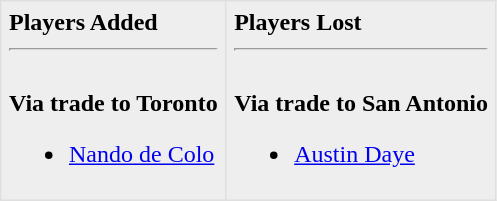<table border=1 style="border-collapse:collapse; background-color:#eeeeee" bordercolor="#DFDFDF" cellpadding="5">
<tr>
<td valign="top"><strong>Players Added</strong> <hr><br><strong>Via trade to Toronto</strong><ul><li><a href='#'>Nando de Colo</a></li></ul></td>
<td valign="top"><strong>Players Lost</strong> <hr><br><strong>Via trade to San Antonio</strong><ul><li><a href='#'>Austin Daye</a></li></ul></td>
</tr>
</table>
